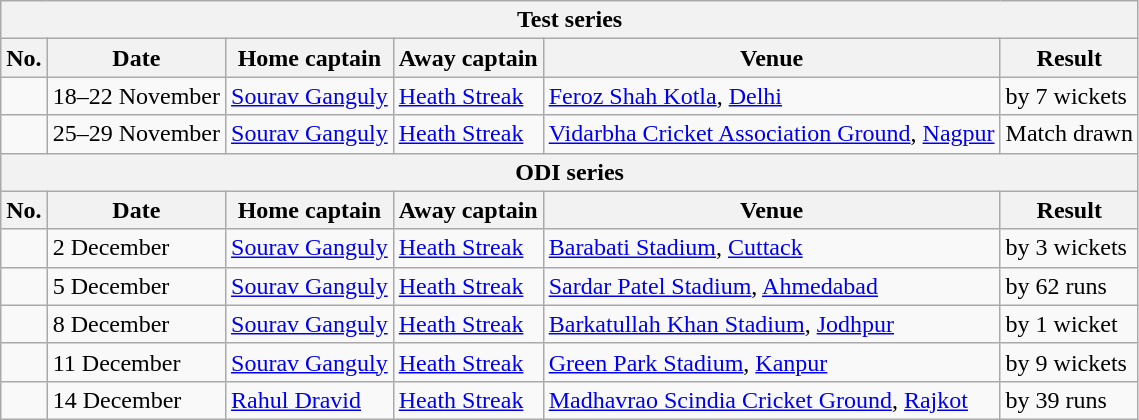<table class="wikitable">
<tr>
<th colspan="9">Test series</th>
</tr>
<tr>
<th>No.</th>
<th>Date</th>
<th>Home captain</th>
<th>Away captain</th>
<th>Venue</th>
<th>Result</th>
</tr>
<tr>
<td></td>
<td>18–22 November</td>
<td><a href='#'>Sourav Ganguly</a></td>
<td><a href='#'>Heath Streak</a></td>
<td><a href='#'>Feroz Shah Kotla</a>, <a href='#'>Delhi</a></td>
<td> by 7 wickets</td>
</tr>
<tr>
<td></td>
<td>25–29 November</td>
<td><a href='#'>Sourav Ganguly</a></td>
<td><a href='#'>Heath Streak</a></td>
<td><a href='#'>Vidarbha Cricket Association Ground</a>, <a href='#'>Nagpur</a></td>
<td>Match drawn</td>
</tr>
<tr>
<th colspan="9">ODI series</th>
</tr>
<tr>
<th>No.</th>
<th>Date</th>
<th>Home captain</th>
<th>Away captain</th>
<th>Venue</th>
<th>Result</th>
</tr>
<tr>
<td></td>
<td>2 December</td>
<td><a href='#'>Sourav Ganguly</a></td>
<td><a href='#'>Heath Streak</a></td>
<td><a href='#'>Barabati Stadium</a>, <a href='#'>Cuttack</a></td>
<td> by 3 wickets</td>
</tr>
<tr>
<td></td>
<td>5 December</td>
<td><a href='#'>Sourav Ganguly</a></td>
<td><a href='#'>Heath Streak</a></td>
<td><a href='#'>Sardar Patel Stadium</a>, <a href='#'>Ahmedabad</a></td>
<td> by 62 runs</td>
</tr>
<tr>
<td></td>
<td>8 December</td>
<td><a href='#'>Sourav Ganguly</a></td>
<td><a href='#'>Heath Streak</a></td>
<td><a href='#'>Barkatullah Khan Stadium</a>, <a href='#'>Jodhpur</a></td>
<td> by 1 wicket</td>
</tr>
<tr>
<td></td>
<td>11 December</td>
<td><a href='#'>Sourav Ganguly</a></td>
<td><a href='#'>Heath Streak</a></td>
<td><a href='#'>Green Park Stadium</a>, <a href='#'>Kanpur</a></td>
<td> by 9 wickets</td>
</tr>
<tr>
<td></td>
<td>14 December</td>
<td><a href='#'>Rahul Dravid</a></td>
<td><a href='#'>Heath Streak</a></td>
<td><a href='#'>Madhavrao Scindia Cricket Ground</a>, <a href='#'>Rajkot</a></td>
<td> by 39 runs</td>
</tr>
</table>
